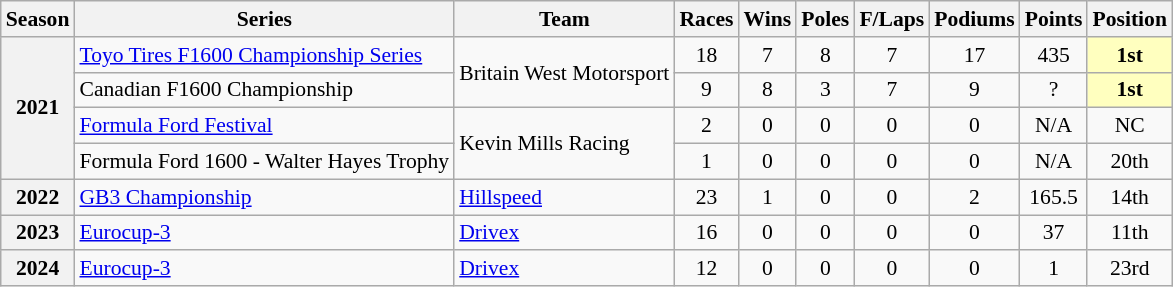<table class="wikitable" style="font-size: 90%; text-align:center">
<tr>
<th>Season</th>
<th>Series</th>
<th>Team</th>
<th>Races</th>
<th>Wins</th>
<th>Poles</th>
<th>F/Laps</th>
<th>Podiums</th>
<th>Points</th>
<th>Position</th>
</tr>
<tr>
<th rowspan="4">2021</th>
<td align="left" nowrap><a href='#'>Toyo Tires F1600 Championship Series</a></td>
<td rowspan="2" align="left">Britain West Motorsport</td>
<td>18</td>
<td>7</td>
<td>8</td>
<td>7</td>
<td>17</td>
<td>435</td>
<td style="background:#FFFFBF;"><strong>1st</strong></td>
</tr>
<tr>
<td align="left">Canadian F1600 Championship</td>
<td>9</td>
<td>8</td>
<td>3</td>
<td>7</td>
<td>9</td>
<td>?</td>
<td style="background:#FFFFBF;"><strong>1st</strong></td>
</tr>
<tr>
<td align="left"><a href='#'>Formula Ford Festival</a></td>
<td rowspan="2"  align="left">Kevin Mills Racing</td>
<td>2</td>
<td>0</td>
<td>0</td>
<td>0</td>
<td>0</td>
<td>N/A</td>
<td>NC</td>
</tr>
<tr>
<td align="left"  nowrap>Formula Ford 1600 - Walter Hayes Trophy</td>
<td>1</td>
<td>0</td>
<td>0</td>
<td>0</td>
<td>0</td>
<td>N/A</td>
<td>20th</td>
</tr>
<tr>
<th>2022</th>
<td align="left"><a href='#'>GB3 Championship</a></td>
<td align="left"><a href='#'>Hillspeed</a></td>
<td>23</td>
<td>1</td>
<td>0</td>
<td>0</td>
<td>2</td>
<td>165.5</td>
<td>14th</td>
</tr>
<tr>
<th>2023</th>
<td align="left"><a href='#'>Eurocup-3</a></td>
<td align="left"><a href='#'>Drivex</a></td>
<td>16</td>
<td>0</td>
<td>0</td>
<td>0</td>
<td>0</td>
<td>37</td>
<td>11th</td>
</tr>
<tr>
<th>2024</th>
<td align="left"><a href='#'>Eurocup-3</a></td>
<td align="left"><a href='#'>Drivex</a></td>
<td>12</td>
<td>0</td>
<td>0</td>
<td>0</td>
<td>0</td>
<td>1</td>
<td>23rd</td>
</tr>
</table>
